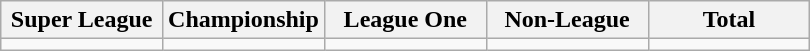<table class="wikitable">
<tr>
<th width="20%">Super League</th>
<th width="20%">Championship</th>
<th width="20%">League One</th>
<th width="20%">Non-League</th>
<th width="20%">Total</th>
</tr>
<tr>
<td></td>
<td></td>
<td></td>
<td></td>
<td></td>
</tr>
</table>
